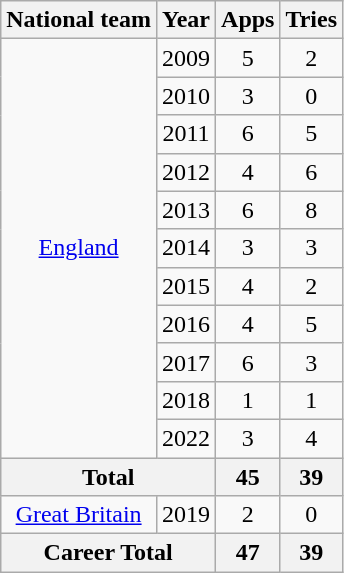<table class="wikitable" style="text-align: center;">
<tr>
<th>National team</th>
<th>Year</th>
<th>Apps</th>
<th>Tries</th>
</tr>
<tr>
<td rowspan=11><a href='#'>England</a></td>
<td>2009</td>
<td>5</td>
<td>2</td>
</tr>
<tr>
<td>2010</td>
<td>3</td>
<td>0</td>
</tr>
<tr>
<td>2011</td>
<td>6</td>
<td>5</td>
</tr>
<tr>
<td>2012</td>
<td>4</td>
<td>6</td>
</tr>
<tr>
<td>2013</td>
<td>6</td>
<td>8</td>
</tr>
<tr>
<td>2014</td>
<td>3</td>
<td>3</td>
</tr>
<tr>
<td>2015</td>
<td>4</td>
<td>2</td>
</tr>
<tr>
<td>2016</td>
<td>4</td>
<td>5</td>
</tr>
<tr>
<td>2017</td>
<td>6</td>
<td>3</td>
</tr>
<tr>
<td>2018</td>
<td>1</td>
<td>1</td>
</tr>
<tr>
<td>2022</td>
<td>3</td>
<td>4</td>
</tr>
<tr>
<th colspan=2>Total</th>
<th>45</th>
<th>39</th>
</tr>
<tr>
<td><a href='#'>Great Britain</a></td>
<td>2019</td>
<td>2</td>
<td>0</td>
</tr>
<tr>
<th colspan=2>Career Total</th>
<th>47</th>
<th>39</th>
</tr>
</table>
